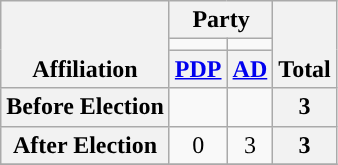<table class=wikitable style="text-align:center">
<tr style="vertical-align:bottom;">
<th rowspan=3>Affiliation</th>
<th colspan=2>Party</th>
<th rowspan=3>Total</th>
</tr>
<tr>
<td style="background-color:"></td>
<td style="background-color:"></td>
</tr>
<tr>
<th><a href='#'>PDP</a></th>
<th><a href='#'>AD</a></th>
</tr>
<tr>
<th>Before Election</th>
<td></td>
<td></td>
<th>3</th>
</tr>
<tr>
<th>After Election</th>
<td>0</td>
<td>3</td>
<th>3</th>
</tr>
<tr>
</tr>
</table>
